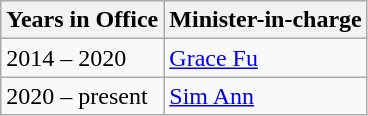<table class="wikitable">
<tr>
<th>Years in Office</th>
<th>Minister-in-charge</th>
</tr>
<tr>
<td>2014 – 2020</td>
<td><a href='#'>Grace Fu</a></td>
</tr>
<tr>
<td>2020 – present</td>
<td><a href='#'>Sim Ann</a></td>
</tr>
</table>
